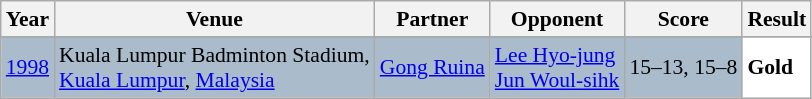<table class="sortable wikitable" style="font-size: 90%;">
<tr>
<th>Year</th>
<th>Venue</th>
<th>Partner</th>
<th>Opponent</th>
<th>Score</th>
<th>Result</th>
</tr>
<tr>
</tr>
<tr style="background:#AABBCC">
<td align="center"><a href='#'>1998</a></td>
<td align="left">Kuala Lumpur Badminton Stadium,<br><a href='#'>Kuala Lumpur</a>, <a href='#'>Malaysia</a></td>
<td align="left"> <a href='#'>Gong Ruina</a></td>
<td align="left"> <a href='#'>Lee Hyo-jung</a> <br>  <a href='#'>Jun Woul-sihk</a></td>
<td align="left">15–13, 15–8</td>
<td style="text-align:left; background:white"> <strong>Gold</strong></td>
</tr>
</table>
